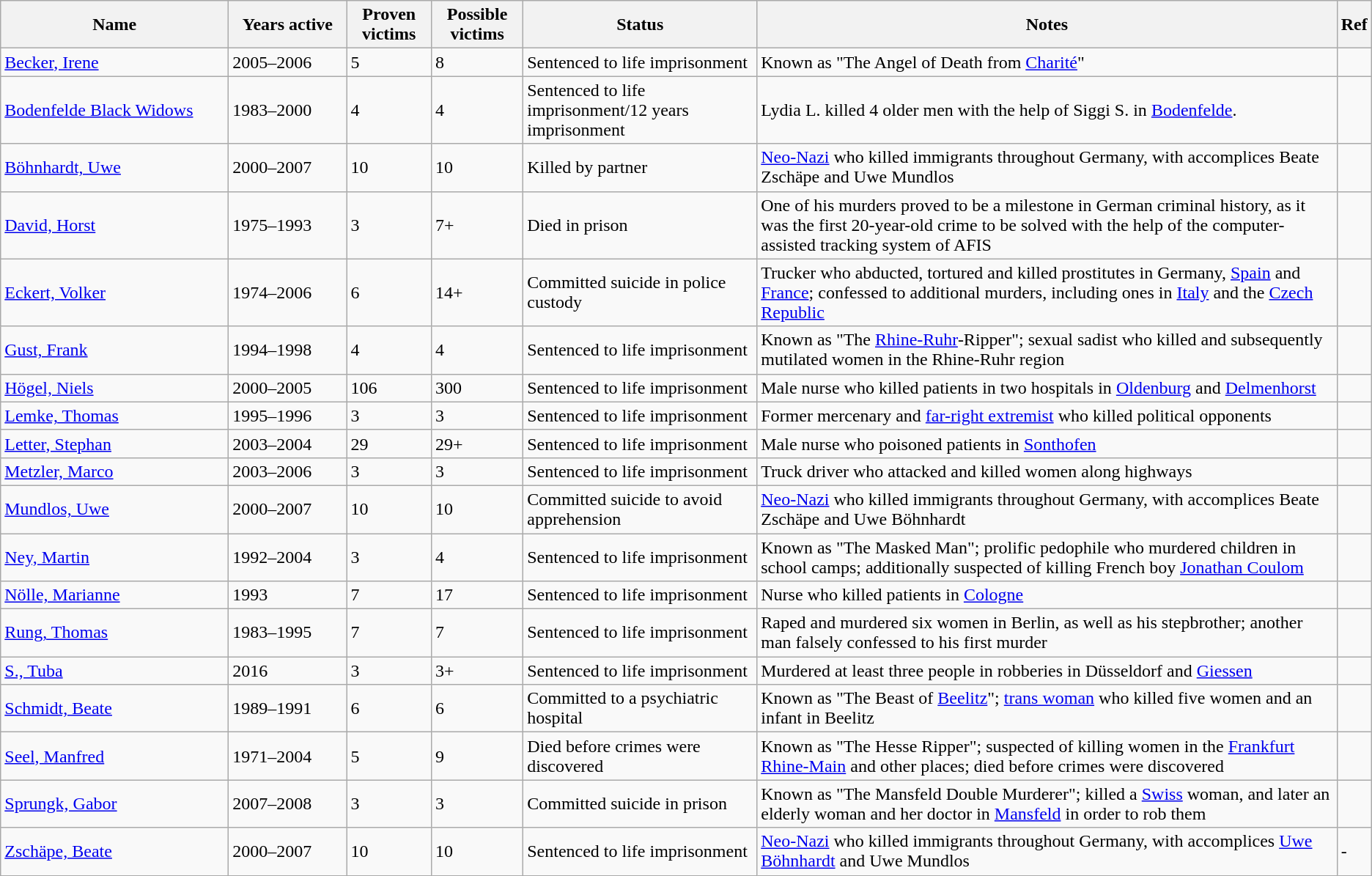<table class="wikitable sortable">
<tr>
<th width="200px">Name</th>
<th width="100px">Years active</th>
<th data-sort-type="number">Proven victims</th>
<th data-sort-type="number">Possible victims</th>
<th>Status</th>
<th>Notes</th>
<th>Ref</th>
</tr>
<tr>
<td><a href='#'>Becker, Irene</a></td>
<td>2005–2006</td>
<td>5</td>
<td>8</td>
<td>Sentenced to life imprisonment</td>
<td>Known as "The Angel of Death from <a href='#'>Charité</a>"</td>
<td></td>
</tr>
<tr>
<td><a href='#'>Bodenfelde Black Widows</a></td>
<td>1983–2000</td>
<td>4</td>
<td>4</td>
<td>Sentenced to life imprisonment/12 years imprisonment</td>
<td>Lydia L. killed 4 older men with the help of Siggi S. in <a href='#'>Bodenfelde</a>.</td>
<td></td>
</tr>
<tr>
<td><a href='#'>Böhnhardt, Uwe</a></td>
<td>2000–2007</td>
<td>10</td>
<td>10</td>
<td>Killed by partner</td>
<td><a href='#'>Neo-Nazi</a> who killed immigrants throughout Germany, with accomplices Beate Zschäpe and Uwe Mundlos</td>
<td></td>
</tr>
<tr>
<td><a href='#'>David, Horst</a></td>
<td>1975–1993</td>
<td>3</td>
<td>7+</td>
<td>Died in prison</td>
<td>One of his murders proved to be a milestone in German criminal history, as it was the first 20-year-old crime to be solved with the help of the computer-assisted tracking system of AFIS</td>
<td></td>
</tr>
<tr>
<td><a href='#'>Eckert, Volker</a></td>
<td>1974–2006</td>
<td>6</td>
<td>14+</td>
<td>Committed suicide in police custody</td>
<td>Trucker who abducted, tortured and killed prostitutes in Germany, <a href='#'>Spain</a> and <a href='#'>France</a>; confessed to additional murders, including ones in <a href='#'>Italy</a> and the <a href='#'>Czech Republic</a></td>
<td></td>
</tr>
<tr>
<td><a href='#'>Gust, Frank</a></td>
<td>1994–1998</td>
<td>4</td>
<td>4</td>
<td>Sentenced to life imprisonment</td>
<td>Known as "The <a href='#'>Rhine-Ruhr</a>-Ripper"; sexual sadist who killed and subsequently mutilated women in the Rhine-Ruhr region</td>
<td></td>
</tr>
<tr>
<td><a href='#'>Högel, Niels</a></td>
<td>2000–2005</td>
<td>106</td>
<td>300</td>
<td>Sentenced to life imprisonment</td>
<td>Male nurse who killed patients in two hospitals in <a href='#'>Oldenburg</a> and <a href='#'>Delmenhorst</a></td>
<td></td>
</tr>
<tr>
<td><a href='#'>Lemke, Thomas</a></td>
<td>1995–1996</td>
<td>3</td>
<td>3</td>
<td>Sentenced to life imprisonment</td>
<td>Former mercenary and <a href='#'>far-right extremist</a> who killed political opponents</td>
<td></td>
</tr>
<tr>
<td><a href='#'>Letter, Stephan</a></td>
<td>2003–2004</td>
<td>29</td>
<td>29+</td>
<td>Sentenced to life imprisonment</td>
<td>Male nurse who poisoned patients in <a href='#'>Sonthofen</a></td>
<td></td>
</tr>
<tr>
<td><a href='#'>Metzler, Marco</a></td>
<td>2003–2006</td>
<td>3</td>
<td>3</td>
<td>Sentenced to life imprisonment</td>
<td>Truck driver who attacked and killed women along highways</td>
<td></td>
</tr>
<tr>
<td><a href='#'>Mundlos, Uwe</a></td>
<td>2000–2007</td>
<td>10</td>
<td>10</td>
<td>Committed suicide to avoid apprehension</td>
<td><a href='#'>Neo-Nazi</a> who killed immigrants throughout Germany, with accomplices Beate Zschäpe and Uwe Böhnhardt</td>
<td></td>
</tr>
<tr>
<td><a href='#'>Ney, Martin</a></td>
<td>1992–2004</td>
<td>3</td>
<td>4</td>
<td>Sentenced to life imprisonment</td>
<td>Known as "The Masked Man"; prolific pedophile who murdered children in school camps; additionally suspected of killing French boy <a href='#'>Jonathan Coulom</a></td>
<td></td>
</tr>
<tr>
<td><a href='#'>Nölle, Marianne</a></td>
<td>1993</td>
<td>7</td>
<td>17</td>
<td>Sentenced to life imprisonment</td>
<td>Nurse who killed patients in <a href='#'>Cologne</a></td>
<td></td>
</tr>
<tr>
<td><a href='#'>Rung, Thomas</a></td>
<td>1983–1995</td>
<td>7</td>
<td>7</td>
<td>Sentenced to life imprisonment</td>
<td>Raped and murdered six women in Berlin, as well as his stepbrother; another man falsely confessed to his first murder</td>
<td></td>
</tr>
<tr>
<td><a href='#'>S., Tuba</a></td>
<td>2016</td>
<td>3</td>
<td>3+</td>
<td>Sentenced to life imprisonment</td>
<td>Murdered at least three people in robberies in Düsseldorf and <a href='#'>Giessen</a></td>
<td></td>
</tr>
<tr>
<td><a href='#'>Schmidt, Beate</a></td>
<td>1989–1991</td>
<td>6</td>
<td>6</td>
<td>Committed to a psychiatric hospital</td>
<td>Known as "The Beast of <a href='#'>Beelitz</a>"; <a href='#'>trans woman</a> who killed five women and an infant in Beelitz</td>
<td></td>
</tr>
<tr>
<td><a href='#'>Seel, Manfred</a></td>
<td>1971–2004</td>
<td>5</td>
<td>9</td>
<td>Died before crimes were discovered</td>
<td>Known as "The Hesse Ripper"; suspected of killing women in the <a href='#'>Frankfurt Rhine-Main</a> and other places; died before crimes were discovered</td>
<td></td>
</tr>
<tr>
<td><a href='#'>Sprungk, Gabor</a></td>
<td>2007–2008</td>
<td>3</td>
<td>3</td>
<td>Committed suicide in prison</td>
<td>Known as "The Mansfeld Double Murderer"; killed a <a href='#'>Swiss</a> woman, and later an elderly woman and her doctor in <a href='#'>Mansfeld</a> in order to rob them</td>
<td></td>
</tr>
<tr>
<td><a href='#'>Zschäpe, Beate</a></td>
<td>2000–2007</td>
<td>10</td>
<td>10</td>
<td>Sentenced to life imprisonment</td>
<td><a href='#'>Neo-Nazi</a> who killed immigrants throughout Germany, with accomplices <a href='#'>Uwe Böhnhardt</a> and Uwe Mundlos</td>
<td>-</td>
</tr>
</table>
